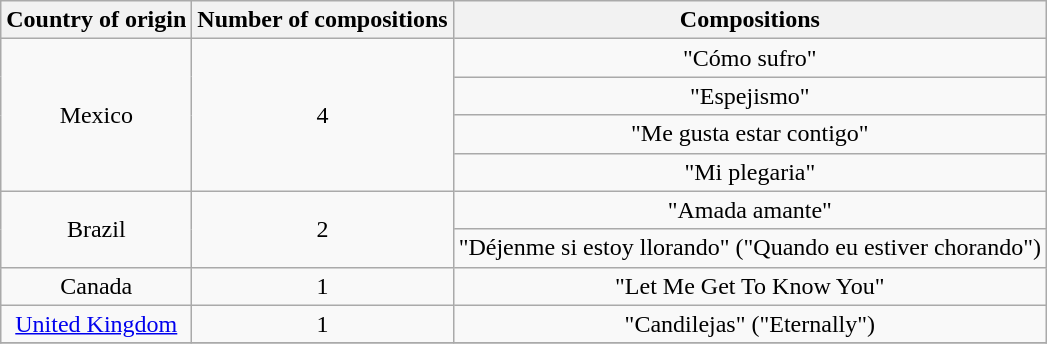<table class="wikitable">
<tr>
<th>Country of origin</th>
<th>Number of compositions</th>
<th>Compositions</th>
</tr>
<tr>
<td align="center" rowspan="4">Mexico</td>
<td align="center" rowspan="4">4</td>
<td align="center">"Cómo sufro"</td>
</tr>
<tr>
<td align="center">"Espejismo"</td>
</tr>
<tr>
<td align="center">"Me gusta estar contigo"</td>
</tr>
<tr>
<td align="center">"Mi plegaria"</td>
</tr>
<tr>
<td align="center" rowspan="2">Brazil</td>
<td align="center" rowspan="2">2</td>
<td align="center">"Amada amante"</td>
</tr>
<tr>
<td align="center">"Déjenme si estoy llorando" ("Quando eu estiver chorando")</td>
</tr>
<tr>
<td align="center" rowspan="1">Canada</td>
<td align="center" rowspan="1">1</td>
<td align="center">"Let Me Get To Know You"</td>
</tr>
<tr>
<td align="center" rowspan="1"><a href='#'>United Kingdom</a></td>
<td align="center" rowspan="1">1</td>
<td align="center">"Candilejas" ("Eternally")</td>
</tr>
<tr>
</tr>
</table>
